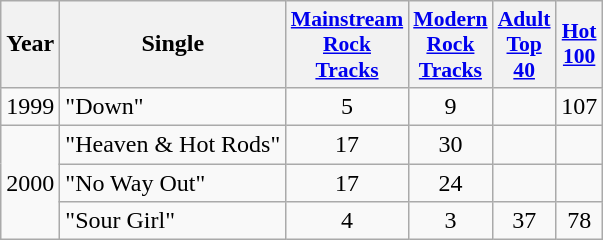<table class="wikitable">
<tr>
<th>Year</th>
<th>Single</th>
<th style="width: 1em; font-size: 0.9em;"><a href='#'>Mainstream Rock Tracks</a></th>
<th style="width: 1em; font-size: 0.9em;"><a href='#'>Modern Rock Tracks</a></th>
<th style="width: 1em; font-size: 0.9em;"><a href='#'>Adult Top 40</a></th>
<th style="width: 1em; font-size: 0.9em;"><a href='#'>Hot 100</a></th>
</tr>
<tr>
<td>1999</td>
<td>"Down"</td>
<td style="text-align:center;">5</td>
<td style="text-align:center;">9</td>
<td style="text-align:center;"></td>
<td style="text-align:center;">107</td>
</tr>
<tr>
<td rowspan="3">2000</td>
<td>"Heaven & Hot Rods"</td>
<td style="text-align:center;">17</td>
<td style="text-align:center;">30</td>
<td style="text-align:center;"></td>
<td style="text-align:center;"></td>
</tr>
<tr>
<td>"No Way Out"</td>
<td style="text-align:center;">17</td>
<td style="text-align:center;">24</td>
<td style="text-align:center;"></td>
<td style="text-align:center;"></td>
</tr>
<tr>
<td>"Sour Girl"</td>
<td style="text-align:center;">4</td>
<td style="text-align:center;">3</td>
<td style="text-align:center;">37</td>
<td style="text-align:center;">78</td>
</tr>
</table>
